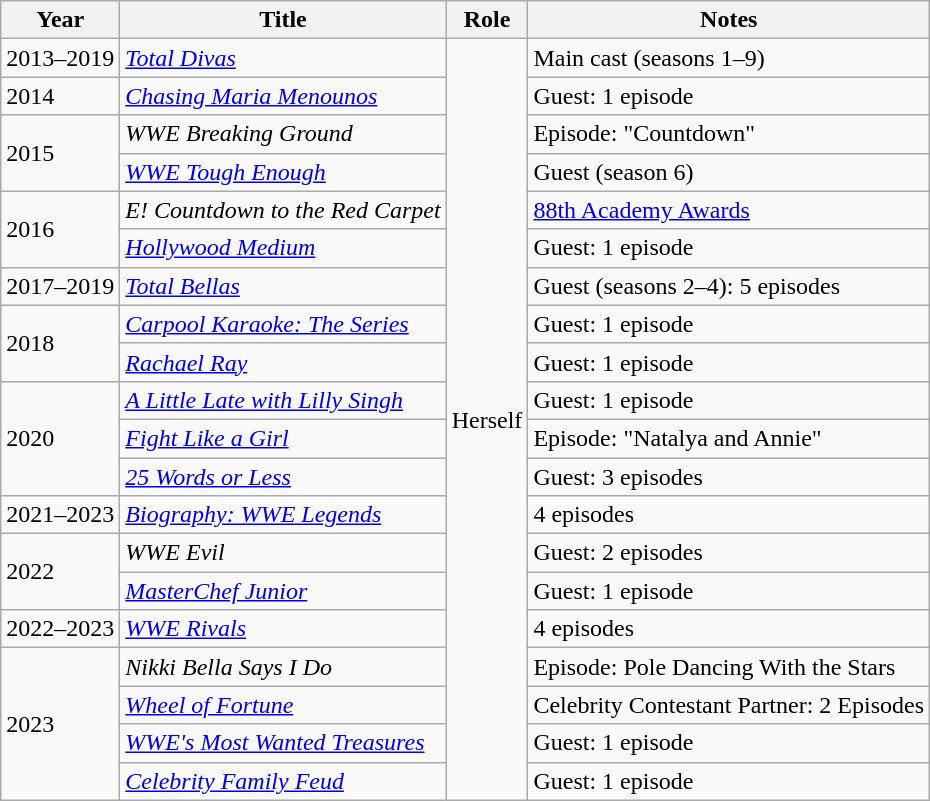<table class="wikitable sortable">
<tr>
<th>Year</th>
<th>Title</th>
<th>Role</th>
<th>Notes</th>
</tr>
<tr>
<td>2013–2019</td>
<td><em><a href='#'>Total Divas</a></em></td>
<td rowspan="20">Herself</td>
<td>Main cast (seasons 1–9)</td>
</tr>
<tr>
<td>2014</td>
<td><em><a href='#'>Chasing Maria Menounos</a></em></td>
<td>Guest: 1 episode</td>
</tr>
<tr>
<td rowspan="2">2015</td>
<td><em>WWE Breaking Ground</em></td>
<td>Episode: "Countdown"</td>
</tr>
<tr>
<td><em><a href='#'>WWE Tough Enough</a></em></td>
<td>Guest (season 6)</td>
</tr>
<tr>
<td rowspan="2">2016</td>
<td><em>E! Countdown to the Red Carpet</em></td>
<td><a href='#'>88th Academy Awards</a></td>
</tr>
<tr>
<td><em><a href='#'>Hollywood Medium</a></em></td>
<td>Guest: 1 episode</td>
</tr>
<tr>
<td>2017–2019</td>
<td><em><a href='#'>Total Bellas</a></em></td>
<td>Guest (seasons 2–4): 5 episodes</td>
</tr>
<tr>
<td rowspan="2">2018</td>
<td><em><a href='#'>Carpool Karaoke: The Series</a></em></td>
<td>Guest: 1 episode</td>
</tr>
<tr>
<td><em><a href='#'>Rachael Ray</a></em></td>
<td>Guest: 1 episode</td>
</tr>
<tr>
<td rowspan="3">2020</td>
<td><em><a href='#'>A Little Late with Lilly Singh</a></em></td>
<td>Guest: 1 episode</td>
</tr>
<tr>
<td><em><a href='#'>Fight Like a Girl</a></em></td>
<td>Episode: "Natalya and Annie"</td>
</tr>
<tr>
<td><em><a href='#'>25 Words or Less</a></em></td>
<td>Guest: 3 episodes</td>
</tr>
<tr>
<td>2021–2023</td>
<td><em><a href='#'>Biography: WWE Legends</a></em></td>
<td>4 episodes</td>
</tr>
<tr>
<td rowspan="2">2022</td>
<td><em>WWE Evil</em></td>
<td>Guest: 2 episodes</td>
</tr>
<tr>
<td><a href='#'><em>MasterChef Junior</em></a></td>
<td>Guest: 1 episode</td>
</tr>
<tr>
<td>2022–2023</td>
<td><em><a href='#'>WWE Rivals</a></em></td>
<td>4 episodes</td>
</tr>
<tr>
<td rowspan="4">2023</td>
<td><em>Nikki Bella Says I Do</em></td>
<td>Episode: Pole Dancing With the Stars</td>
</tr>
<tr>
<td><a href='#'><em>Wheel of Fortune</em></a></td>
<td>Celebrity Contestant Partner: 2 Episodes</td>
</tr>
<tr>
<td><em><a href='#'>WWE's Most Wanted Treasures</a></em></td>
<td>Guest: 1 episode</td>
</tr>
<tr>
<td><em><a href='#'>Celebrity Family Feud</a></em></td>
<td>Guest: 1 episode</td>
</tr>
</table>
